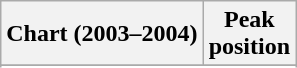<table class="wikitable sortable plainrowheaders">
<tr>
<th>Chart (2003–2004)</th>
<th>Peak<br>position</th>
</tr>
<tr>
</tr>
<tr>
</tr>
</table>
